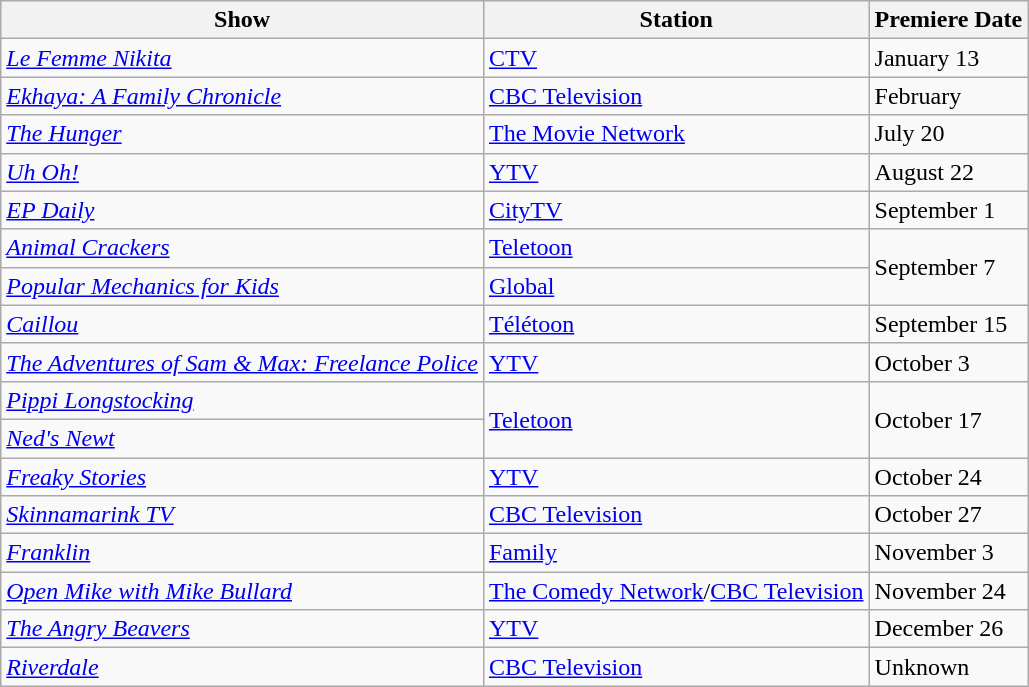<table class="wikitable">
<tr>
<th>Show</th>
<th>Station</th>
<th>Premiere Date</th>
</tr>
<tr>
<td><em><a href='#'>Le Femme Nikita</a></em></td>
<td><a href='#'>CTV</a></td>
<td>January 13</td>
</tr>
<tr>
<td><em><a href='#'>Ekhaya: A Family Chronicle</a></em></td>
<td><a href='#'>CBC Television</a></td>
<td>February</td>
</tr>
<tr>
<td><em><a href='#'>The Hunger</a></em></td>
<td><a href='#'>The Movie Network</a></td>
<td>July 20</td>
</tr>
<tr>
<td><em><a href='#'>Uh Oh!</a></em></td>
<td><a href='#'>YTV</a></td>
<td>August 22</td>
</tr>
<tr>
<td><em><a href='#'>EP Daily</a></em></td>
<td><a href='#'>CityTV</a></td>
<td>September 1</td>
</tr>
<tr>
<td><em><a href='#'>Animal Crackers</a></em></td>
<td><a href='#'>Teletoon</a></td>
<td rowspan="2">September 7</td>
</tr>
<tr>
<td><em><a href='#'>Popular Mechanics for Kids</a></em></td>
<td><a href='#'>Global</a></td>
</tr>
<tr>
<td><em><a href='#'>Caillou</a></em></td>
<td><a href='#'>Télétoon</a></td>
<td>September 15</td>
</tr>
<tr>
<td><em><a href='#'>The Adventures of Sam & Max: Freelance Police</a></em></td>
<td><a href='#'>YTV</a></td>
<td>October 3</td>
</tr>
<tr>
<td><em><a href='#'>Pippi Longstocking</a></em></td>
<td rowspan="2"><a href='#'>Teletoon</a></td>
<td rowspan="2">October 17</td>
</tr>
<tr>
<td><em><a href='#'>Ned's Newt</a></em></td>
</tr>
<tr>
<td><em><a href='#'>Freaky Stories</a></em></td>
<td><a href='#'>YTV</a></td>
<td>October 24</td>
</tr>
<tr>
<td><em><a href='#'>Skinnamarink TV</a></em></td>
<td><a href='#'>CBC Television</a></td>
<td>October 27</td>
</tr>
<tr>
<td><em><a href='#'>Franklin</a></em></td>
<td><a href='#'>Family</a></td>
<td>November 3</td>
</tr>
<tr>
<td><em><a href='#'>Open Mike with Mike Bullard</a></em></td>
<td><a href='#'>The Comedy Network</a>/<a href='#'>CBC Television</a></td>
<td>November 24</td>
</tr>
<tr>
<td><em><a href='#'>The Angry Beavers</a></em></td>
<td><a href='#'>YTV</a></td>
<td>December 26</td>
</tr>
<tr>
<td><em><a href='#'>Riverdale</a></em></td>
<td><a href='#'>CBC Television</a></td>
<td>Unknown</td>
</tr>
</table>
